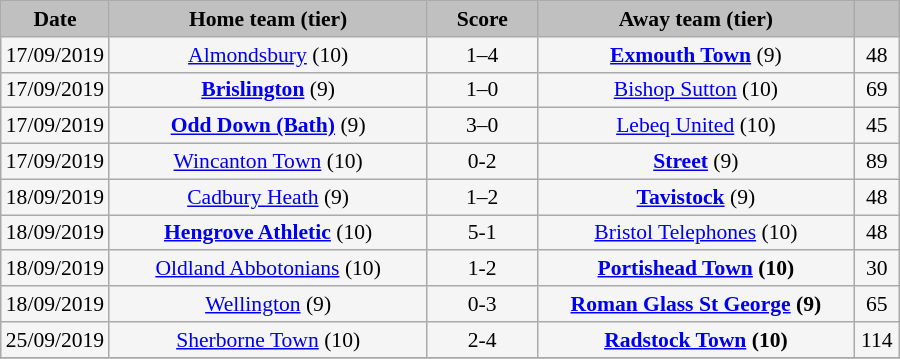<table class="wikitable" style="width: 600px; background:WhiteSmoke; text-align:center; font-size:90%">
<tr>
<td scope="col" style="width: 10.00%; background:silver;"><strong>Date</strong></td>
<td scope="col" style="width: 36.25%; background:silver;"><strong>Home team (tier)</strong></td>
<td scope="col" style="width: 12.50%; background:silver;"><strong>Score</strong></td>
<td scope="col" style="width: 36.25%; background:silver;"><strong>Away team (tier)</strong></td>
<td scope="col" style="width: 10.00%; background:silver;"><strong></strong></td>
</tr>
<tr>
<td>17/09/2019</td>
<td><a href='#'>Almondsbury</a> (10)</td>
<td>1–4</td>
<td><strong><a href='#'>Exmouth Town</a></strong> (9)</td>
<td>48</td>
</tr>
<tr>
<td>17/09/2019</td>
<td><strong><a href='#'>Brislington</a></strong> (9)</td>
<td>1–0</td>
<td><a href='#'>Bishop Sutton</a> (10)</td>
<td>69</td>
</tr>
<tr>
<td>17/09/2019</td>
<td><strong><a href='#'>Odd Down (Bath)</a></strong> (9)</td>
<td>3–0</td>
<td><a href='#'>Lebeq United</a> (10)</td>
<td>45</td>
</tr>
<tr>
<td>17/09/2019</td>
<td><a href='#'>Wincanton Town</a> (10)</td>
<td>0-2</td>
<td><strong><a href='#'>Street</a></strong> (9)</td>
<td>89</td>
</tr>
<tr>
<td>18/09/2019</td>
<td><a href='#'>Cadbury Heath</a> (9)</td>
<td>1–2</td>
<td><strong><a href='#'>Tavistock</a></strong> (9)</td>
<td>48</td>
</tr>
<tr>
<td>18/09/2019</td>
<td><strong><a href='#'>Hengrove Athletic</a></strong> (10)</td>
<td>5-1</td>
<td><a href='#'>Bristol Telephones</a> (10)</td>
<td>48</td>
</tr>
<tr>
<td>18/09/2019</td>
<td><a href='#'>Oldland Abbotonians</a> (10)</td>
<td>1-2</td>
<td><strong><a href='#'>Portishead Town</a> (10)</strong></td>
<td>30</td>
</tr>
<tr>
<td>18/09/2019</td>
<td><a href='#'>Wellington</a> (9)</td>
<td>0-3</td>
<td><strong><a href='#'>Roman Glass St George</a> (9)</strong></td>
<td>65</td>
</tr>
<tr>
<td>25/09/2019</td>
<td><a href='#'>Sherborne Town</a> (10)</td>
<td>2-4</td>
<td><strong><a href='#'>Radstock Town</a> (10)</strong></td>
<td>114</td>
</tr>
<tr>
</tr>
</table>
